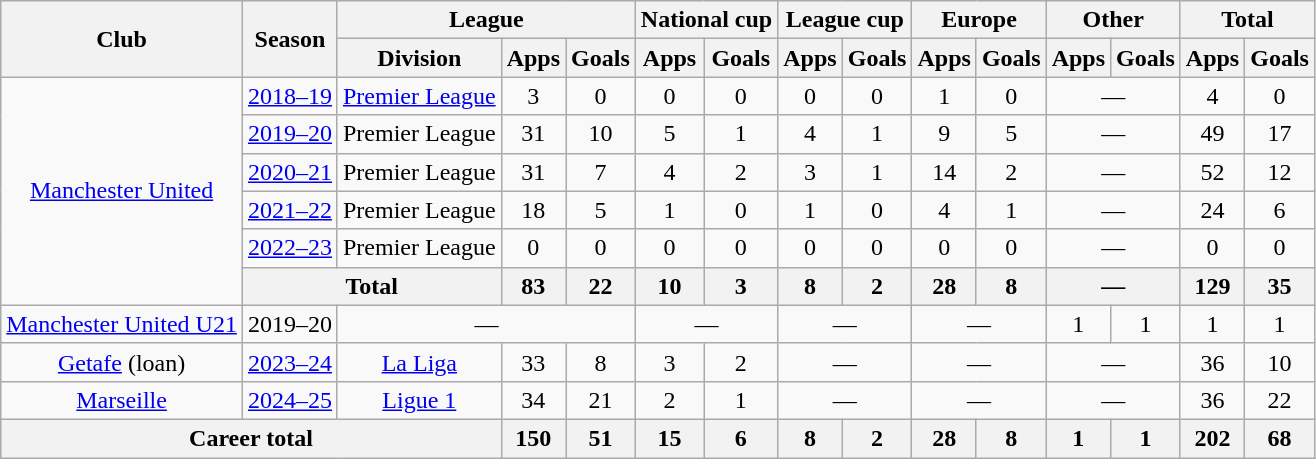<table class="wikitable" style="text-align: center;">
<tr>
<th rowspan="2">Club</th>
<th rowspan="2">Season</th>
<th colspan="3">League</th>
<th colspan="2">National cup</th>
<th colspan="2">League cup</th>
<th colspan="2">Europe</th>
<th colspan="2">Other</th>
<th colspan="2">Total</th>
</tr>
<tr>
<th>Division</th>
<th>Apps</th>
<th>Goals</th>
<th>Apps</th>
<th>Goals</th>
<th>Apps</th>
<th>Goals</th>
<th>Apps</th>
<th>Goals</th>
<th>Apps</th>
<th>Goals</th>
<th>Apps</th>
<th>Goals</th>
</tr>
<tr>
<td rowspan="6"><a href='#'>Manchester United</a></td>
<td><a href='#'>2018–19</a></td>
<td><a href='#'>Premier League</a></td>
<td>3</td>
<td>0</td>
<td>0</td>
<td>0</td>
<td>0</td>
<td>0</td>
<td>1</td>
<td>0</td>
<td colspan="2">—</td>
<td>4</td>
<td>0</td>
</tr>
<tr>
<td><a href='#'>2019–20</a></td>
<td>Premier League</td>
<td>31</td>
<td>10</td>
<td>5</td>
<td>1</td>
<td>4</td>
<td>1</td>
<td>9</td>
<td>5</td>
<td colspan="2">—</td>
<td>49</td>
<td>17</td>
</tr>
<tr>
<td><a href='#'>2020–21</a></td>
<td>Premier League</td>
<td>31</td>
<td>7</td>
<td>4</td>
<td>2</td>
<td>3</td>
<td>1</td>
<td>14</td>
<td>2</td>
<td colspan="2">—</td>
<td>52</td>
<td>12</td>
</tr>
<tr>
<td><a href='#'>2021–22</a></td>
<td>Premier League</td>
<td>18</td>
<td>5</td>
<td>1</td>
<td>0</td>
<td>1</td>
<td>0</td>
<td>4</td>
<td>1</td>
<td colspan="2">—</td>
<td>24</td>
<td>6</td>
</tr>
<tr>
<td><a href='#'>2022–23</a></td>
<td>Premier League</td>
<td>0</td>
<td>0</td>
<td>0</td>
<td>0</td>
<td>0</td>
<td>0</td>
<td>0</td>
<td>0</td>
<td colspan="2">—</td>
<td>0</td>
<td>0</td>
</tr>
<tr>
<th colspan="2">Total</th>
<th>83</th>
<th>22</th>
<th>10</th>
<th>3</th>
<th>8</th>
<th>2</th>
<th>28</th>
<th>8</th>
<th colspan="2">—</th>
<th>129</th>
<th>35</th>
</tr>
<tr>
<td><a href='#'>Manchester United U21</a></td>
<td>2019–20</td>
<td colspan="3">—</td>
<td colspan="2">—</td>
<td colspan="2">—</td>
<td colspan="2">—</td>
<td>1</td>
<td>1</td>
<td>1</td>
<td>1</td>
</tr>
<tr>
<td><a href='#'>Getafe</a> (loan)</td>
<td><a href='#'>2023–24</a></td>
<td><a href='#'>La Liga</a></td>
<td>33</td>
<td>8</td>
<td>3</td>
<td>2</td>
<td colspan="2">—</td>
<td colspan="2">—</td>
<td colspan="2">—</td>
<td>36</td>
<td>10</td>
</tr>
<tr>
<td><a href='#'>Marseille</a></td>
<td><a href='#'>2024–25</a></td>
<td><a href='#'>Ligue 1</a></td>
<td>34</td>
<td>21</td>
<td>2</td>
<td>1</td>
<td colspan="2">—</td>
<td colspan="2">—</td>
<td colspan="2">—</td>
<td>36</td>
<td>22</td>
</tr>
<tr>
<th colspan="3">Career total</th>
<th>150</th>
<th>51</th>
<th>15</th>
<th>6</th>
<th>8</th>
<th>2</th>
<th>28</th>
<th>8</th>
<th>1</th>
<th>1</th>
<th>202</th>
<th>68</th>
</tr>
</table>
